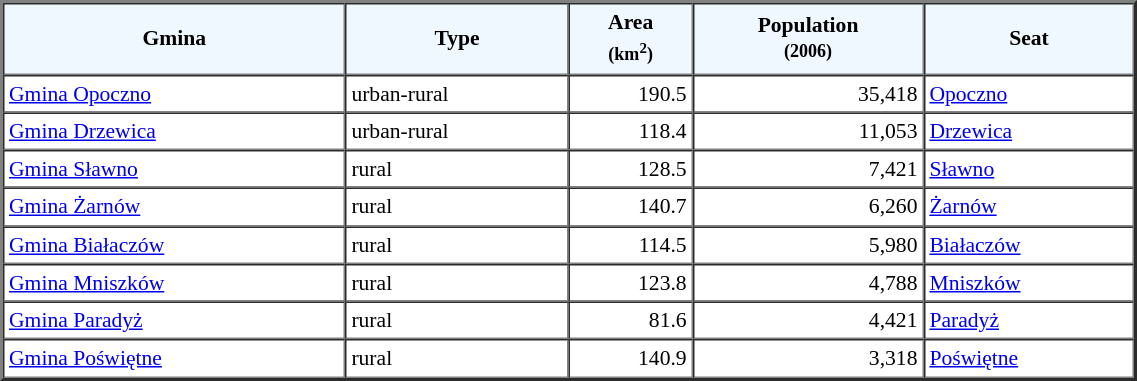<table width="60%" border="2" cellpadding="3" cellspacing="0" style="font-size:90%;line-height:120%;">
<tr bgcolor="F0F8FF">
<td style="text-align:center;"><strong>Gmina</strong></td>
<td style="text-align:center;"><strong>Type</strong></td>
<td style="text-align:center;"><strong>Area<br><small>(km<sup>2</sup>)</small></strong></td>
<td style="text-align:center;"><strong>Population<br><small>(2006)</small></strong></td>
<td style="text-align:center;"><strong>Seat</strong></td>
</tr>
<tr>
<td><a href='#'>Gmina Opoczno</a></td>
<td>urban-rural</td>
<td style="text-align:right;">190.5</td>
<td style="text-align:right;">35,418</td>
<td><a href='#'>Opoczno</a></td>
</tr>
<tr>
<td><a href='#'>Gmina Drzewica</a></td>
<td>urban-rural</td>
<td style="text-align:right;">118.4</td>
<td style="text-align:right;">11,053</td>
<td><a href='#'>Drzewica</a></td>
</tr>
<tr>
<td><a href='#'>Gmina Sławno</a></td>
<td>rural</td>
<td style="text-align:right;">128.5</td>
<td style="text-align:right;">7,421</td>
<td><a href='#'>Sławno</a></td>
</tr>
<tr>
<td><a href='#'>Gmina Żarnów</a></td>
<td>rural</td>
<td style="text-align:right;">140.7</td>
<td style="text-align:right;">6,260</td>
<td><a href='#'>Żarnów</a></td>
</tr>
<tr>
<td><a href='#'>Gmina Białaczów</a></td>
<td>rural</td>
<td style="text-align:right;">114.5</td>
<td style="text-align:right;">5,980</td>
<td><a href='#'>Białaczów</a></td>
</tr>
<tr>
<td><a href='#'>Gmina Mniszków</a></td>
<td>rural</td>
<td style="text-align:right;">123.8</td>
<td style="text-align:right;">4,788</td>
<td><a href='#'>Mniszków</a></td>
</tr>
<tr>
<td><a href='#'>Gmina Paradyż</a></td>
<td>rural</td>
<td style="text-align:right;">81.6</td>
<td style="text-align:right;">4,421</td>
<td><a href='#'>Paradyż</a></td>
</tr>
<tr>
<td><a href='#'>Gmina Poświętne</a></td>
<td>rural</td>
<td style="text-align:right;">140.9</td>
<td style="text-align:right;">3,318</td>
<td><a href='#'>Poświętne</a></td>
</tr>
<tr>
</tr>
</table>
